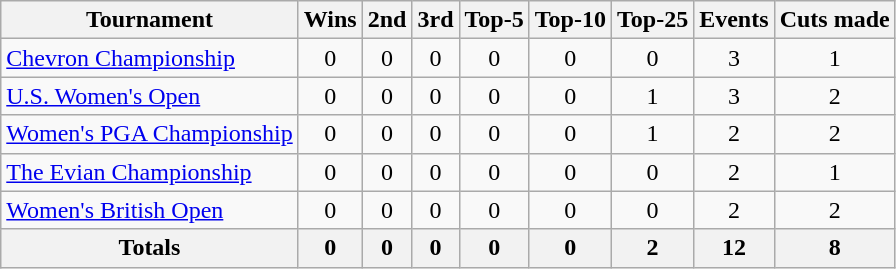<table class=wikitable style=text-align:center>
<tr>
<th>Tournament</th>
<th>Wins</th>
<th>2nd</th>
<th>3rd</th>
<th>Top-5</th>
<th>Top-10</th>
<th>Top-25</th>
<th>Events</th>
<th>Cuts made</th>
</tr>
<tr>
<td align=left><a href='#'>Chevron Championship</a></td>
<td>0</td>
<td>0</td>
<td>0</td>
<td>0</td>
<td>0</td>
<td>0</td>
<td>3</td>
<td>1</td>
</tr>
<tr>
<td align=left><a href='#'>U.S. Women's Open</a></td>
<td>0</td>
<td>0</td>
<td>0</td>
<td>0</td>
<td>0</td>
<td>1</td>
<td>3</td>
<td>2</td>
</tr>
<tr>
<td align=left><a href='#'>Women's PGA Championship</a></td>
<td>0</td>
<td>0</td>
<td>0</td>
<td>0</td>
<td>0</td>
<td>1</td>
<td>2</td>
<td>2</td>
</tr>
<tr>
<td align=left><a href='#'>The Evian Championship</a></td>
<td>0</td>
<td>0</td>
<td>0</td>
<td>0</td>
<td>0</td>
<td>0</td>
<td>2</td>
<td>1</td>
</tr>
<tr>
<td align=left><a href='#'>Women's British Open</a></td>
<td>0</td>
<td>0</td>
<td>0</td>
<td>0</td>
<td>0</td>
<td>0</td>
<td>2</td>
<td>2</td>
</tr>
<tr>
<th>Totals</th>
<th>0</th>
<th>0</th>
<th>0</th>
<th>0</th>
<th>0</th>
<th>2</th>
<th>12</th>
<th>8</th>
</tr>
</table>
